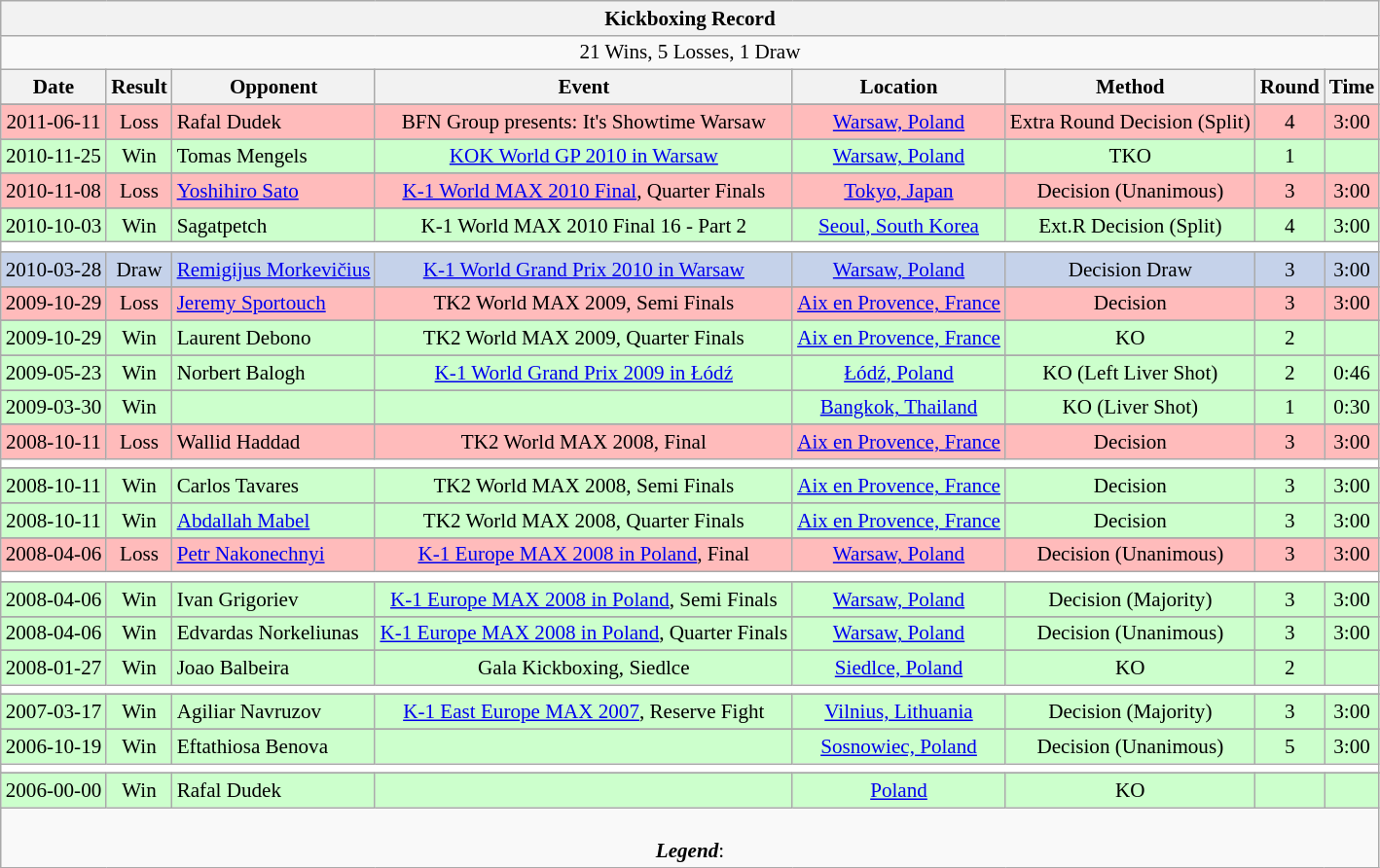<table class="wikitable collapsible" style="text-align:center; font-size:88%;">
<tr>
<th colspan=8>Kickboxing Record</th>
</tr>
<tr valign="top">
<td colspan=8>21 Wins, 5 Losses, 1 Draw</td>
</tr>
<tr>
<th>Date</th>
<th>Result</th>
<th>Opponent</th>
<th>Event</th>
<th>Location</th>
<th>Method</th>
<th>Round</th>
<th>Time</th>
</tr>
<tr>
</tr>
<tr bgcolor="#FFBBBB">
<td>2011-06-11</td>
<td>Loss</td>
<td align=left> Rafal Dudek</td>
<td>BFN Group presents: It's Showtime Warsaw</td>
<td><a href='#'>Warsaw, Poland</a></td>
<td>Extra Round Decision (Split)</td>
<td>4</td>
<td>3:00</td>
</tr>
<tr>
</tr>
<tr bgcolor="#CCFFCC">
<td>2010-11-25</td>
<td>Win</td>
<td align=left> Tomas Mengels</td>
<td><a href='#'>KOK World GP 2010 in Warsaw</a></td>
<td><a href='#'>Warsaw, Poland</a></td>
<td>TKO</td>
<td>1</td>
<td></td>
</tr>
<tr>
</tr>
<tr bgcolor="#FFBBBB">
<td>2010-11-08</td>
<td>Loss</td>
<td align=left> <a href='#'>Yoshihiro Sato</a></td>
<td><a href='#'>K-1 World MAX 2010 Final</a>, Quarter Finals</td>
<td><a href='#'>Tokyo, Japan</a></td>
<td>Decision (Unanimous)</td>
<td>3</td>
<td>3:00</td>
</tr>
<tr>
</tr>
<tr bgcolor="#CCFFCC">
<td>2010-10-03</td>
<td>Win</td>
<td align=left> Sagatpetch</td>
<td>K-1 World MAX 2010 Final 16 - Part 2</td>
<td><a href='#'>Seoul, South Korea</a></td>
<td>Ext.R Decision (Split)</td>
<td>4</td>
<td>3:00</td>
</tr>
<tr>
<th style=background:white colspan=9></th>
</tr>
<tr>
</tr>
<tr bgcolor="#c5d2ea">
<td>2010-03-28</td>
<td>Draw</td>
<td align=left> <a href='#'>Remigijus Morkevičius</a></td>
<td><a href='#'>K-1 World Grand Prix 2010 in Warsaw</a></td>
<td><a href='#'>Warsaw, Poland</a></td>
<td>Decision Draw</td>
<td>3</td>
<td>3:00</td>
</tr>
<tr>
</tr>
<tr bgcolor="#FFBBBB">
<td>2009-10-29</td>
<td>Loss</td>
<td align=left> <a href='#'>Jeremy Sportouch</a></td>
<td>TK2 World MAX 2009, Semi Finals</td>
<td><a href='#'>Aix en Provence, France</a></td>
<td>Decision</td>
<td>3</td>
<td>3:00</td>
</tr>
<tr>
</tr>
<tr bgcolor="#CCFFCC">
<td>2009-10-29</td>
<td>Win</td>
<td align=left> Laurent Debono</td>
<td>TK2 World MAX 2009, Quarter Finals</td>
<td><a href='#'>Aix en Provence, France</a></td>
<td>KO</td>
<td>2</td>
<td></td>
</tr>
<tr>
</tr>
<tr bgcolor="#CCFFCC">
<td>2009-05-23</td>
<td>Win</td>
<td align=left> Norbert Balogh</td>
<td><a href='#'>K-1 World Grand Prix 2009 in Łódź</a></td>
<td><a href='#'>Łódź, Poland</a></td>
<td>KO (Left Liver Shot)</td>
<td>2</td>
<td>0:46</td>
</tr>
<tr>
</tr>
<tr bgcolor="#CCFFCC">
<td>2009-03-30</td>
<td>Win</td>
<td align=left></td>
<td></td>
<td><a href='#'>Bangkok, Thailand</a></td>
<td>KO (Liver Shot)</td>
<td>1</td>
<td>0:30</td>
</tr>
<tr>
</tr>
<tr bgcolor="#FFBBBB">
<td>2008-10-11</td>
<td>Loss</td>
<td align=left> Wallid Haddad</td>
<td>TK2 World MAX 2008, Final</td>
<td><a href='#'>Aix en Provence, France</a></td>
<td>Decision</td>
<td>3</td>
<td>3:00</td>
</tr>
<tr>
<th style=background:white colspan=9></th>
</tr>
<tr>
</tr>
<tr bgcolor="#CCFFCC">
<td>2008-10-11</td>
<td>Win</td>
<td align=left> Carlos Tavares</td>
<td>TK2 World MAX 2008, Semi Finals</td>
<td><a href='#'>Aix en Provence, France</a></td>
<td>Decision</td>
<td>3</td>
<td>3:00</td>
</tr>
<tr>
</tr>
<tr bgcolor="#CCFFCC">
<td>2008-10-11</td>
<td>Win</td>
<td align=left> <a href='#'>Abdallah Mabel</a></td>
<td>TK2 World MAX 2008, Quarter Finals</td>
<td><a href='#'>Aix en Provence, France</a></td>
<td>Decision</td>
<td>3</td>
<td>3:00</td>
</tr>
<tr>
</tr>
<tr bgcolor="#FFBBBB">
<td>2008-04-06</td>
<td>Loss</td>
<td align=left> <a href='#'>Petr Nakonechnyi</a></td>
<td><a href='#'>K-1 Europe MAX 2008 in Poland</a>, Final</td>
<td><a href='#'>Warsaw, Poland</a></td>
<td>Decision (Unanimous)</td>
<td>3</td>
<td>3:00</td>
</tr>
<tr>
<th style=background:white colspan=9></th>
</tr>
<tr>
</tr>
<tr bgcolor="#CCFFCC">
<td>2008-04-06</td>
<td>Win</td>
<td align=left> Ivan Grigoriev</td>
<td><a href='#'>K-1 Europe MAX 2008 in Poland</a>, Semi Finals</td>
<td><a href='#'>Warsaw, Poland</a></td>
<td>Decision (Majority)</td>
<td>3</td>
<td>3:00</td>
</tr>
<tr>
</tr>
<tr bgcolor="#CCFFCC">
<td>2008-04-06</td>
<td>Win</td>
<td align=left> Edvardas Norkeliunas</td>
<td><a href='#'>K-1 Europe MAX 2008 in Poland</a>, Quarter Finals</td>
<td><a href='#'>Warsaw, Poland</a></td>
<td>Decision (Unanimous)</td>
<td>3</td>
<td>3:00</td>
</tr>
<tr>
</tr>
<tr bgcolor="#CCFFCC">
<td>2008-01-27</td>
<td>Win</td>
<td align=left> Joao Balbeira</td>
<td>Gala Kickboxing, Siedlce</td>
<td><a href='#'>Siedlce, Poland</a></td>
<td>KO</td>
<td>2</td>
<td></td>
</tr>
<tr>
<th style=background:white colspan=9></th>
</tr>
<tr>
</tr>
<tr bgcolor="#CCFFCC">
<td>2007-03-17</td>
<td>Win</td>
<td align=left> Agiliar Navruzov</td>
<td><a href='#'>K-1 East Europe MAX 2007</a>, Reserve Fight</td>
<td><a href='#'>Vilnius, Lithuania</a></td>
<td>Decision (Majority)</td>
<td>3</td>
<td>3:00</td>
</tr>
<tr>
</tr>
<tr bgcolor="#CCFFCC">
<td>2006-10-19</td>
<td>Win</td>
<td align=left> Eftathiosa Benova</td>
<td></td>
<td><a href='#'>Sosnowiec, Poland</a></td>
<td>Decision (Unanimous)</td>
<td>5</td>
<td>3:00</td>
</tr>
<tr>
<th style=background:white colspan=9></th>
</tr>
<tr>
</tr>
<tr bgcolor="#CCFFCC">
<td>2006-00-00</td>
<td>Win</td>
<td align=left> Rafal Dudek</td>
<td></td>
<td><a href='#'>Poland</a></td>
<td>KO</td>
<td></td>
<td></td>
</tr>
<tr>
<td colspan=8><br><strong><em>Legend</em></strong>: 


</td>
</tr>
</table>
